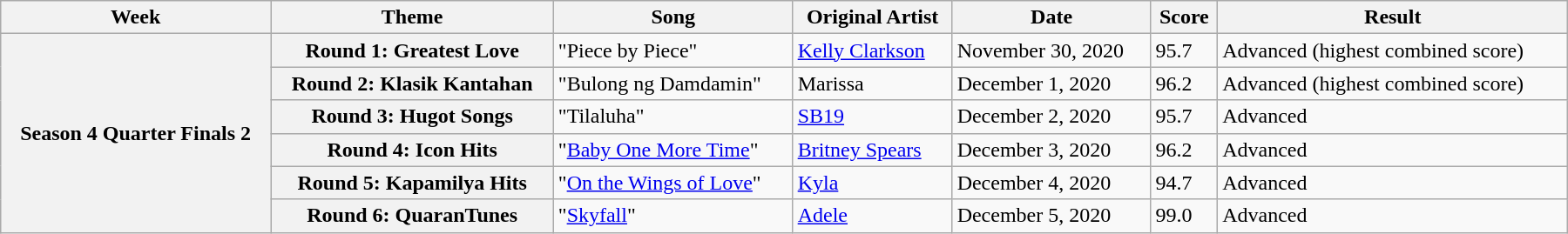<table class="wikitable sortable" style="width:95%; margin:1em auto;">
<tr>
<th scope="col">Week</th>
<th scope="col">Theme</th>
<th scope="col">Song</th>
<th scope="col">Original Artist</th>
<th scope="col">Date</th>
<th scope="col">Score</th>
<th scope="col">Result</th>
</tr>
<tr>
<th scope="row" rowspan="6">Season 4 Quarter Finals 2</th>
<th>Round 1: Greatest Love</th>
<td>"Piece by Piece"</td>
<td><a href='#'>Kelly Clarkson</a></td>
<td>November 30, 2020</td>
<td>95.7</td>
<td>Advanced (highest combined score)</td>
</tr>
<tr>
<th>Round 2: Klasik Kantahan</th>
<td>"Bulong ng Damdamin"</td>
<td>Marissa</td>
<td>December 1, 2020</td>
<td>96.2</td>
<td>Advanced (highest combined score)</td>
</tr>
<tr>
<th>Round 3: Hugot Songs</th>
<td>"Tilaluha"</td>
<td><a href='#'>SB19</a></td>
<td>December 2, 2020</td>
<td>95.7</td>
<td>Advanced</td>
</tr>
<tr>
<th>Round 4: Icon Hits</th>
<td>"<a href='#'>Baby One More Time</a>"</td>
<td><a href='#'>Britney Spears</a></td>
<td>December 3, 2020</td>
<td>96.2</td>
<td>Advanced</td>
</tr>
<tr>
<th>Round 5: Kapamilya Hits</th>
<td>"<a href='#'>On the Wings of Love</a>"</td>
<td><a href='#'>Kyla</a></td>
<td>December 4, 2020</td>
<td>94.7</td>
<td>Advanced</td>
</tr>
<tr>
<th>Round 6: QuaranTunes</th>
<td>"<a href='#'>Skyfall</a>"</td>
<td><a href='#'>Adele</a></td>
<td>December 5, 2020</td>
<td>99.0</td>
<td>Advanced</td>
</tr>
</table>
